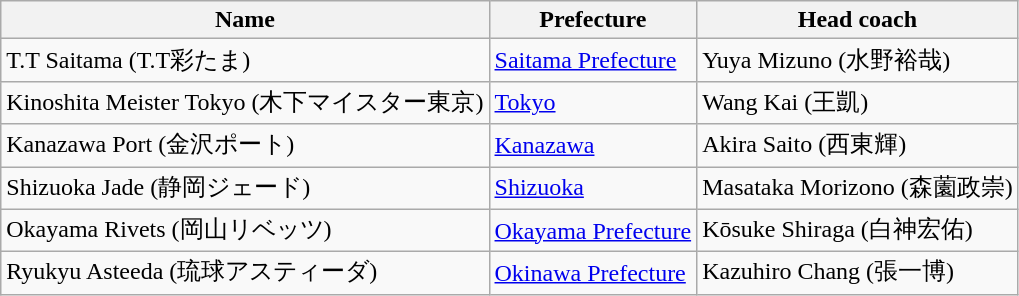<table class="wikitable">
<tr>
<th>Name</th>
<th>Prefecture</th>
<th>Head coach</th>
</tr>
<tr>
<td>T.T Saitama (T.T彩たま)</td>
<td><a href='#'>Saitama Prefecture</a></td>
<td> Yuya Mizuno (水野裕哉)</td>
</tr>
<tr>
<td>Kinoshita Meister Tokyo (木下マイスター東京)</td>
<td><a href='#'>Tokyo</a></td>
<td> Wang Kai (王凱)</td>
</tr>
<tr>
<td>Kanazawa Port (金沢ポート)</td>
<td><a href='#'>Kanazawa</a></td>
<td> Akira Saito (西東輝)</td>
</tr>
<tr>
<td>Shizuoka Jade (静岡ジェード)</td>
<td><a href='#'>Shizuoka</a></td>
<td> Masataka Morizono (森薗政崇)</td>
</tr>
<tr>
<td>Okayama Rivets (岡山リベッツ)</td>
<td><a href='#'>Okayama Prefecture</a></td>
<td> Kōsuke Shiraga (白神宏佑)</td>
</tr>
<tr>
<td>Ryukyu Asteeda (琉球アスティーダ)</td>
<td><a href='#'>Okinawa Prefecture</a></td>
<td> Kazuhiro Chang (張一博)</td>
</tr>
</table>
